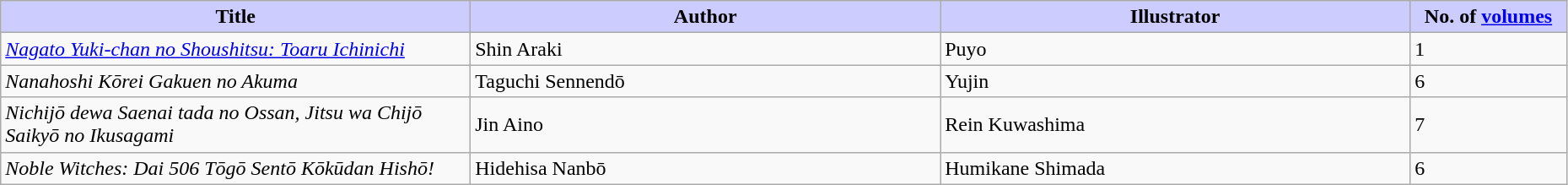<table class="wikitable" style="width: 98%;">
<tr>
<th width=30% style="background:#ccf;">Title</th>
<th width=30% style="background:#ccf;">Author</th>
<th width=30% style="background:#ccf;">Illustrator</th>
<th width=10% style="background:#ccf;">No. of <a href='#'>volumes</a></th>
</tr>
<tr>
<td><em><a href='#'>Nagato Yuki-chan no Shoushitsu: Toaru Ichinichi</a></em></td>
<td>Shin Araki</td>
<td>Puyo</td>
<td>1</td>
</tr>
<tr>
<td><em>Nanahoshi Kōrei Gakuen no Akuma</em></td>
<td>Taguchi Sennendō</td>
<td>Yujin</td>
<td>6</td>
</tr>
<tr>
<td><em>Nichijō dewa Saenai tada no Ossan, Jitsu wa Chijō Saikyō no Ikusagami</em></td>
<td>Jin Aino</td>
<td>Rein Kuwashima</td>
<td>7</td>
</tr>
<tr>
<td><em>Noble Witches: Dai 506 Tōgō Sentō Kōkūdan Hishō!</em></td>
<td>Hidehisa Nanbō</td>
<td>Humikane Shimada</td>
<td>6</td>
</tr>
</table>
